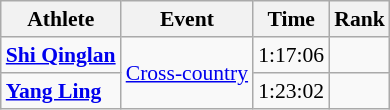<table class="wikitable"  style="font-size:90%; display:inline-table;">
<tr>
<th>Athlete</th>
<th>Event</th>
<th>Time</th>
<th>Rank</th>
</tr>
<tr>
<td><strong><a href='#'>Shi Qinglan</a></strong></td>
<td rowspan=2><a href='#'>Cross-country</a></td>
<td align=center>1:17:06</td>
<td align=center></td>
</tr>
<tr>
<td><strong><a href='#'>Yang Ling</a></strong></td>
<td align=center>1:23:02</td>
<td align=center></td>
</tr>
</table>
